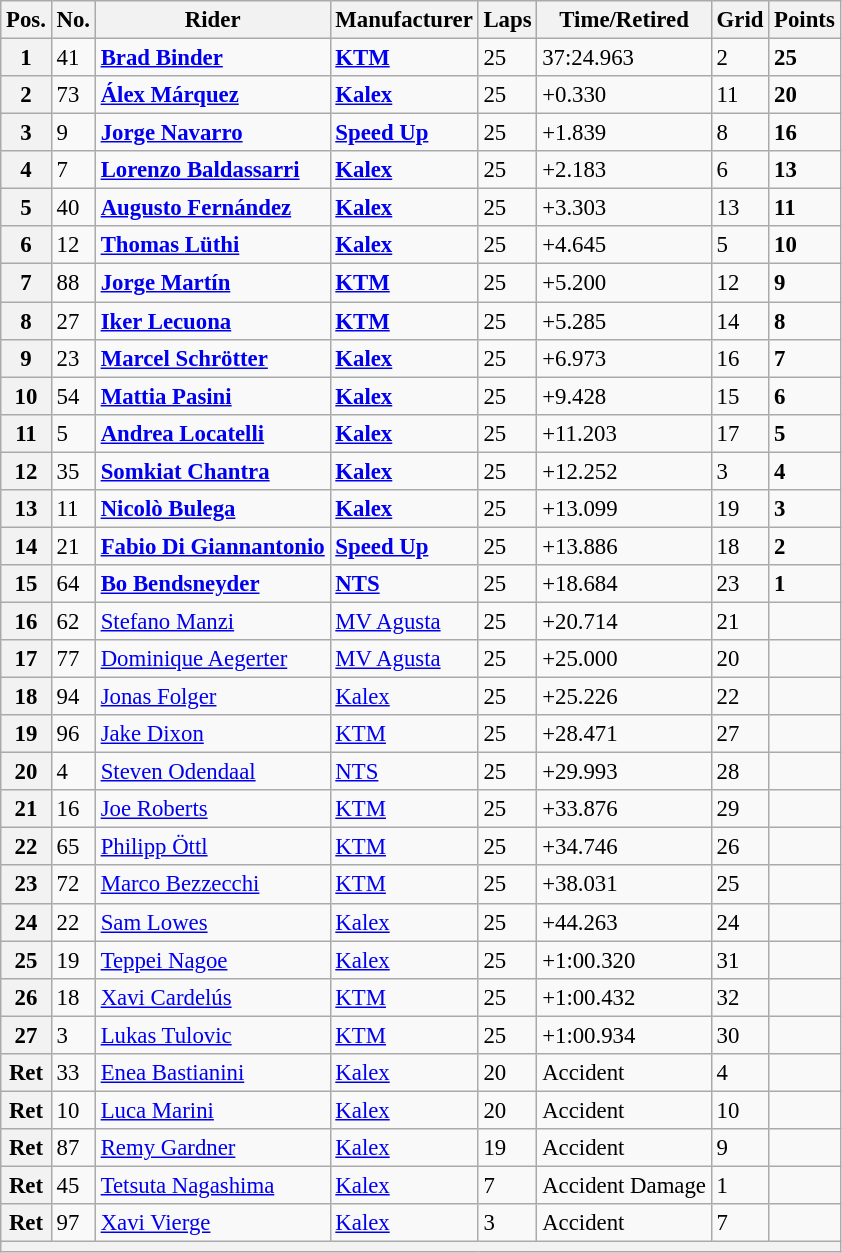<table class="wikitable" style="font-size: 95%;">
<tr>
<th>Pos.</th>
<th>No.</th>
<th>Rider</th>
<th>Manufacturer</th>
<th>Laps</th>
<th>Time/Retired</th>
<th>Grid</th>
<th>Points</th>
</tr>
<tr>
<th>1</th>
<td>41</td>
<td> <strong><a href='#'>Brad Binder</a></strong></td>
<td><strong><a href='#'>KTM</a></strong></td>
<td>25</td>
<td>37:24.963</td>
<td>2</td>
<td><strong>25</strong></td>
</tr>
<tr>
<th>2</th>
<td>73</td>
<td> <strong><a href='#'>Álex Márquez</a></strong></td>
<td><strong><a href='#'>Kalex</a></strong></td>
<td>25</td>
<td>+0.330</td>
<td>11</td>
<td><strong>20</strong></td>
</tr>
<tr>
<th>3</th>
<td>9</td>
<td> <strong><a href='#'>Jorge Navarro</a></strong></td>
<td><strong><a href='#'>Speed Up</a></strong></td>
<td>25</td>
<td>+1.839</td>
<td>8</td>
<td><strong>16</strong></td>
</tr>
<tr>
<th>4</th>
<td>7</td>
<td> <strong><a href='#'>Lorenzo Baldassarri</a></strong></td>
<td><strong><a href='#'>Kalex</a></strong></td>
<td>25</td>
<td>+2.183</td>
<td>6</td>
<td><strong>13</strong></td>
</tr>
<tr>
<th>5</th>
<td>40</td>
<td> <strong><a href='#'>Augusto Fernández</a></strong></td>
<td><strong><a href='#'>Kalex</a></strong></td>
<td>25</td>
<td>+3.303</td>
<td>13</td>
<td><strong>11</strong></td>
</tr>
<tr>
<th>6</th>
<td>12</td>
<td> <strong><a href='#'>Thomas Lüthi</a></strong></td>
<td><strong><a href='#'>Kalex</a></strong></td>
<td>25</td>
<td>+4.645</td>
<td>5</td>
<td><strong>10</strong></td>
</tr>
<tr>
<th>7</th>
<td>88</td>
<td> <strong><a href='#'>Jorge Martín</a></strong></td>
<td><strong><a href='#'>KTM</a></strong></td>
<td>25</td>
<td>+5.200</td>
<td>12</td>
<td><strong>9</strong></td>
</tr>
<tr>
<th>8</th>
<td>27</td>
<td> <strong><a href='#'>Iker Lecuona</a></strong></td>
<td><strong><a href='#'>KTM</a></strong></td>
<td>25</td>
<td>+5.285</td>
<td>14</td>
<td><strong>8</strong></td>
</tr>
<tr>
<th>9</th>
<td>23</td>
<td> <strong><a href='#'>Marcel Schrötter</a></strong></td>
<td><strong><a href='#'>Kalex</a></strong></td>
<td>25</td>
<td>+6.973</td>
<td>16</td>
<td><strong>7</strong></td>
</tr>
<tr>
<th>10</th>
<td>54</td>
<td> <strong><a href='#'>Mattia Pasini</a></strong></td>
<td><strong><a href='#'>Kalex</a></strong></td>
<td>25</td>
<td>+9.428</td>
<td>15</td>
<td><strong>6</strong></td>
</tr>
<tr>
<th>11</th>
<td>5</td>
<td> <strong><a href='#'>Andrea Locatelli</a></strong></td>
<td><strong><a href='#'>Kalex</a></strong></td>
<td>25</td>
<td>+11.203</td>
<td>17</td>
<td><strong>5</strong></td>
</tr>
<tr>
<th>12</th>
<td>35</td>
<td> <strong><a href='#'>Somkiat Chantra</a></strong></td>
<td><strong><a href='#'>Kalex</a></strong></td>
<td>25</td>
<td>+12.252</td>
<td>3</td>
<td><strong>4</strong></td>
</tr>
<tr>
<th>13</th>
<td>11</td>
<td> <strong><a href='#'>Nicolò Bulega</a></strong></td>
<td><strong><a href='#'>Kalex</a></strong></td>
<td>25</td>
<td>+13.099</td>
<td>19</td>
<td><strong>3</strong></td>
</tr>
<tr>
<th>14</th>
<td>21</td>
<td> <strong><a href='#'>Fabio Di Giannantonio</a></strong></td>
<td><strong><a href='#'>Speed Up</a></strong></td>
<td>25</td>
<td>+13.886</td>
<td>18</td>
<td><strong>2</strong></td>
</tr>
<tr>
<th>15</th>
<td>64</td>
<td> <strong><a href='#'>Bo Bendsneyder</a></strong></td>
<td><strong><a href='#'>NTS</a></strong></td>
<td>25</td>
<td>+18.684</td>
<td>23</td>
<td><strong>1</strong></td>
</tr>
<tr>
<th>16</th>
<td>62</td>
<td> <a href='#'>Stefano Manzi</a></td>
<td><a href='#'>MV Agusta</a></td>
<td>25</td>
<td>+20.714</td>
<td>21</td>
<td></td>
</tr>
<tr>
<th>17</th>
<td>77</td>
<td> <a href='#'>Dominique Aegerter</a></td>
<td><a href='#'>MV Agusta</a></td>
<td>25</td>
<td>+25.000</td>
<td>20</td>
<td></td>
</tr>
<tr>
<th>18</th>
<td>94</td>
<td> <a href='#'>Jonas Folger</a></td>
<td><a href='#'>Kalex</a></td>
<td>25</td>
<td>+25.226</td>
<td>22</td>
<td></td>
</tr>
<tr>
<th>19</th>
<td>96</td>
<td> <a href='#'>Jake Dixon</a></td>
<td><a href='#'>KTM</a></td>
<td>25</td>
<td>+28.471</td>
<td>27</td>
<td></td>
</tr>
<tr>
<th>20</th>
<td>4</td>
<td> <a href='#'>Steven Odendaal</a></td>
<td><a href='#'>NTS</a></td>
<td>25</td>
<td>+29.993</td>
<td>28</td>
<td></td>
</tr>
<tr>
<th>21</th>
<td>16</td>
<td> <a href='#'>Joe Roberts</a></td>
<td><a href='#'>KTM</a></td>
<td>25</td>
<td>+33.876</td>
<td>29</td>
<td></td>
</tr>
<tr>
<th>22</th>
<td>65</td>
<td> <a href='#'>Philipp Öttl</a></td>
<td><a href='#'>KTM</a></td>
<td>25</td>
<td>+34.746</td>
<td>26</td>
<td></td>
</tr>
<tr>
<th>23</th>
<td>72</td>
<td> <a href='#'>Marco Bezzecchi</a></td>
<td><a href='#'>KTM</a></td>
<td>25</td>
<td>+38.031</td>
<td>25</td>
<td></td>
</tr>
<tr>
<th>24</th>
<td>22</td>
<td> <a href='#'>Sam Lowes</a></td>
<td><a href='#'>Kalex</a></td>
<td>25</td>
<td>+44.263</td>
<td>24</td>
<td></td>
</tr>
<tr>
<th>25</th>
<td>19</td>
<td> <a href='#'>Teppei Nagoe</a></td>
<td><a href='#'>Kalex</a></td>
<td>25</td>
<td>+1:00.320</td>
<td>31</td>
<td></td>
</tr>
<tr>
<th>26</th>
<td>18</td>
<td> <a href='#'>Xavi Cardelús</a></td>
<td><a href='#'>KTM</a></td>
<td>25</td>
<td>+1:00.432</td>
<td>32</td>
<td></td>
</tr>
<tr>
<th>27</th>
<td>3</td>
<td> <a href='#'>Lukas Tulovic</a></td>
<td><a href='#'>KTM</a></td>
<td>25</td>
<td>+1:00.934</td>
<td>30</td>
<td></td>
</tr>
<tr>
<th>Ret</th>
<td>33</td>
<td> <a href='#'>Enea Bastianini</a></td>
<td><a href='#'>Kalex</a></td>
<td>20</td>
<td>Accident</td>
<td>4</td>
<td></td>
</tr>
<tr>
<th>Ret</th>
<td>10</td>
<td> <a href='#'>Luca Marini</a></td>
<td><a href='#'>Kalex</a></td>
<td>20</td>
<td>Accident</td>
<td>10</td>
<td></td>
</tr>
<tr>
<th>Ret</th>
<td>87</td>
<td> <a href='#'>Remy Gardner</a></td>
<td><a href='#'>Kalex</a></td>
<td>19</td>
<td>Accident</td>
<td>9</td>
<td></td>
</tr>
<tr>
<th>Ret</th>
<td>45</td>
<td> <a href='#'>Tetsuta Nagashima</a></td>
<td><a href='#'>Kalex</a></td>
<td>7</td>
<td>Accident Damage</td>
<td>1</td>
<td></td>
</tr>
<tr>
<th>Ret</th>
<td>97</td>
<td> <a href='#'>Xavi Vierge</a></td>
<td><a href='#'>Kalex</a></td>
<td>3</td>
<td>Accident</td>
<td>7</td>
<td></td>
</tr>
<tr>
<th colspan=8></th>
</tr>
</table>
